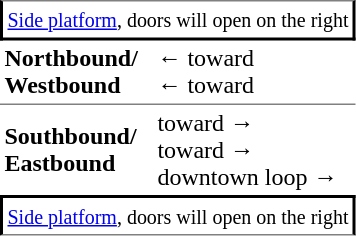<table table border=0 cellspacing=0 cellpadding=3>
<tr>
<td style="border-bottom:solid 2px black;border-right:solid 2px black;border-left:solid 2px black;border-top:solid 1px gray;text-align:center;" colspan=2><small><a href='#'>Side platform</a>, doors will open on the right</small></td>
</tr>
<tr>
<td style="border-bottom:solid 1px gray;"><strong>Northbound/<br>Westbound</strong></td>
<td style="border-bottom:solid 1px gray;">← <strong></strong> toward  <br>← <strong></strong> toward  </td>
</tr>
<tr>
<td><strong>Southbound/<br>Eastbound</strong></td>
<td> <strong></strong> toward   →<br> <strong></strong> toward   →<br> <strong></strong> downtown loop  →</td>
</tr>
<tr>
<td style="border-top:solid 2px black;border-right:solid 2px black;border-left:solid 2px black;border-bottom:solid 1px gray;text-align:center;" colspan=2><small><a href='#'>Side platform</a>, doors will open on the right</small></td>
</tr>
</table>
